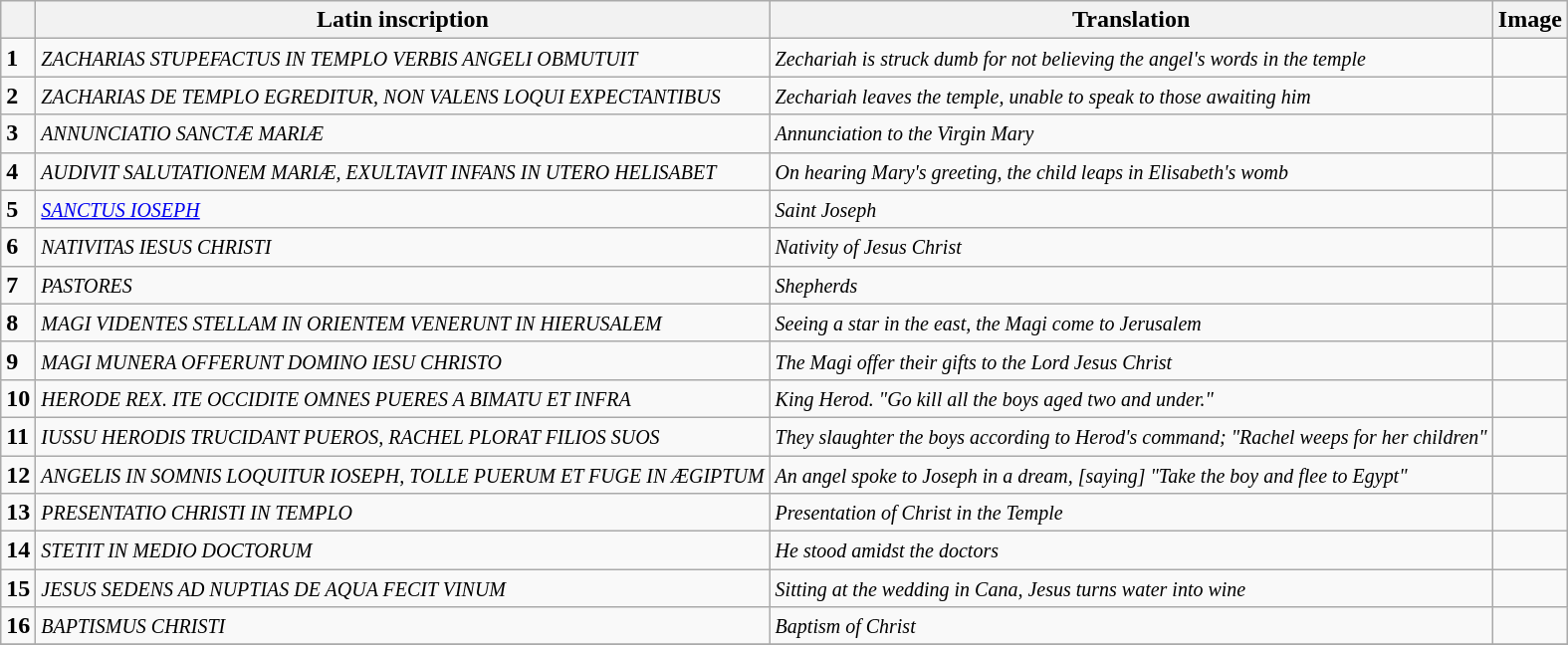<table class="wikitable">
<tr>
<th></th>
<th>Latin inscription</th>
<th>Translation</th>
<th>Image</th>
</tr>
<tr>
<td><strong>1</strong></td>
<td><small><em>ZACHARIAS STUPEFACTUS IN TEMPLO VERBIS ANGELI OBMUTUIT</em></small></td>
<td><small><em>Zechariah is struck dumb for not believing the angel's words in the temple</em></small></td>
<td></td>
</tr>
<tr>
<td><strong>2</strong></td>
<td><small><em>ZACHARIAS DE TEMPLO EGREDITUR, NON VALENS LOQUI EXPECTANTIBUS</em></small></td>
<td><small><em>Zechariah leaves the temple, unable to speak to those awaiting him</em></small></td>
<td></td>
</tr>
<tr>
<td><strong>3</strong></td>
<td><small><em>ANNUNCIATIO SANCTÆ MARIÆ</em></small></td>
<td><small><em>Annunciation to the Virgin Mary</em></small></td>
<td></td>
</tr>
<tr>
<td><strong>4</strong></td>
<td><small><em>AUDIVIT SALUTATIONEM MARIÆ, EXULTAVIT INFANS IN UTERO HELISABET</em></small></td>
<td><small><em>On hearing Mary's greeting, the child leaps in Elisabeth's womb</em></small></td>
<td></td>
</tr>
<tr>
<td><strong>5</strong></td>
<td><small><em><a href='#'>SANCTUS IOSEPH</a></em></small></td>
<td><small><em>Saint Joseph</em></small></td>
<td></td>
</tr>
<tr>
<td><strong>6</strong></td>
<td><small><em>NATIVITAS IESUS CHRISTI</em></small></td>
<td><small><em>Nativity of Jesus Christ</em></small></td>
<td></td>
</tr>
<tr>
<td><strong>7</strong></td>
<td><small><em>PASTORES</em></small></td>
<td><small><em>Shepherds</em></small></td>
<td></td>
</tr>
<tr>
<td><strong>8</strong></td>
<td><small><em>MAGI VIDENTES STELLAM IN ORIENTEM VENERUNT IN HIERUSALEM</em></small></td>
<td><small><em>Seeing a star in the east, the Magi come to Jerusalem</em></small></td>
<td></td>
</tr>
<tr>
<td><strong>9</strong></td>
<td><small><em>MAGI MUNERA OFFERUNT DOMINO IESU CHRISTO</em></small></td>
<td><small><em>The Magi offer their gifts to the Lord Jesus Christ</em></small></td>
<td></td>
</tr>
<tr>
<td><strong>10</strong></td>
<td><small><em>HERODE REX. ITE OCCIDITE OMNES PUERES A BIMATU ET INFRA</em></small></td>
<td><small><em>King Herod. "Go kill all the boys aged two and under."</em></small></td>
<td></td>
</tr>
<tr>
<td><strong>11</strong></td>
<td><small><em>IUSSU HERODIS TRUCIDANT PUEROS, RACHEL PLORAT FILIOS SUOS</em></small></td>
<td><small><em>They slaughter the boys according to Herod's command; "Rachel weeps for her children"</em></small></td>
<td></td>
</tr>
<tr>
<td><strong>12</strong></td>
<td><small><em>ANGELIS IN SOMNIS LOQUITUR IOSEPH, TOLLE PUERUM ET FUGE IN ÆGIPTUM</em></small></td>
<td><small><em>An angel spoke to Joseph in a dream, [saying] "Take the boy and flee to Egypt"</em></small></td>
<td></td>
</tr>
<tr>
<td><strong>13</strong></td>
<td><small><em>PRESENTATIO CHRISTI IN TEMPLO</em></small></td>
<td><small><em>Presentation of Christ in the Temple</em></small></td>
<td></td>
</tr>
<tr>
<td><strong>14</strong></td>
<td><small><em>STETIT IN MEDIO DOCTORUM</em></small></td>
<td><small><em>He stood amidst the doctors</em></small></td>
<td></td>
</tr>
<tr>
<td><strong>15</strong></td>
<td><small><em>JESUS SEDENS AD NUPTIAS DE AQUA FECIT VINUM</em></small></td>
<td><small><em>Sitting at the wedding in Cana, Jesus turns water into wine</em></small></td>
<td></td>
</tr>
<tr>
<td><strong>16</strong></td>
<td><small><em>BAPTISMUS CHRISTI</em></small></td>
<td><small><em>Baptism of Christ</em></small></td>
<td></td>
</tr>
<tr>
</tr>
</table>
